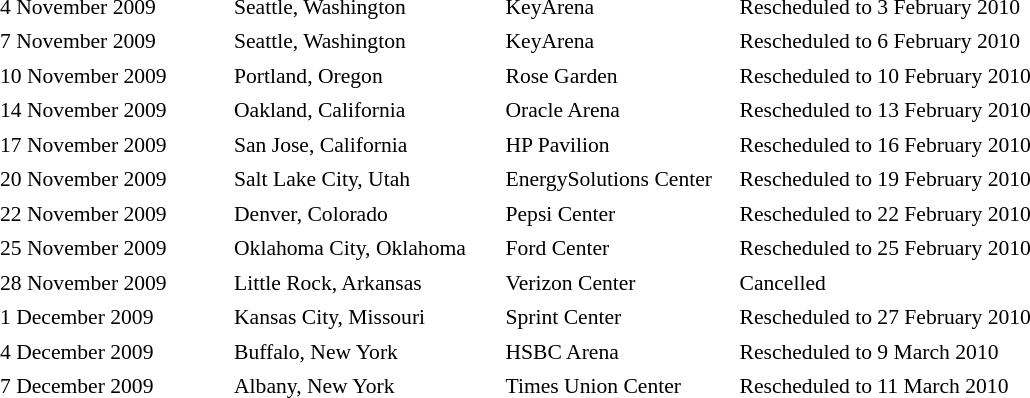<table cellpadding="2" style="border: 0px solid darkgray; font-size:90%">
<tr>
<th width="150"></th>
<th width="175"></th>
<th width="150"></th>
<th width="350"></th>
</tr>
<tr border="0">
<td>4 November 2009</td>
<td>Seattle, Washington</td>
<td>KeyArena</td>
<td>Rescheduled to 3 February 2010 </td>
</tr>
<tr>
<td>7 November 2009</td>
<td>Seattle, Washington</td>
<td>KeyArena</td>
<td>Rescheduled to 6 February 2010 </td>
</tr>
<tr>
<td>10 November 2009</td>
<td>Portland, Oregon</td>
<td>Rose Garden</td>
<td>Rescheduled to 10 February 2010 </td>
</tr>
<tr>
<td>14 November 2009</td>
<td>Oakland, California</td>
<td>Oracle Arena</td>
<td>Rescheduled to 13 February 2010 </td>
</tr>
<tr>
<td>17 November 2009</td>
<td>San Jose, California</td>
<td>HP Pavilion</td>
<td>Rescheduled to 16 February 2010 </td>
</tr>
<tr>
<td>20 November 2009</td>
<td>Salt Lake City, Utah</td>
<td>EnergySolutions Center</td>
<td>Rescheduled to 19 February 2010 </td>
</tr>
<tr>
<td>22 November 2009</td>
<td>Denver, Colorado</td>
<td>Pepsi Center</td>
<td>Rescheduled to 22 February 2010 </td>
</tr>
<tr>
<td>25 November 2009</td>
<td>Oklahoma City, Oklahoma</td>
<td>Ford Center</td>
<td>Rescheduled to 25 February 2010 </td>
</tr>
<tr>
<td>28 November 2009</td>
<td>Little Rock, Arkansas</td>
<td>Verizon Center</td>
<td>Cancelled </td>
</tr>
<tr>
<td>1 December 2009</td>
<td>Kansas City, Missouri</td>
<td>Sprint Center</td>
<td>Rescheduled to 27 February 2010 </td>
</tr>
<tr>
<td>4 December 2009</td>
<td>Buffalo, New York</td>
<td>HSBC Arena</td>
<td>Rescheduled to 9 March 2010 </td>
</tr>
<tr>
<td>7 December 2009</td>
<td>Albany, New York</td>
<td>Times Union Center</td>
<td>Rescheduled to 11 March 2010 </td>
</tr>
</table>
